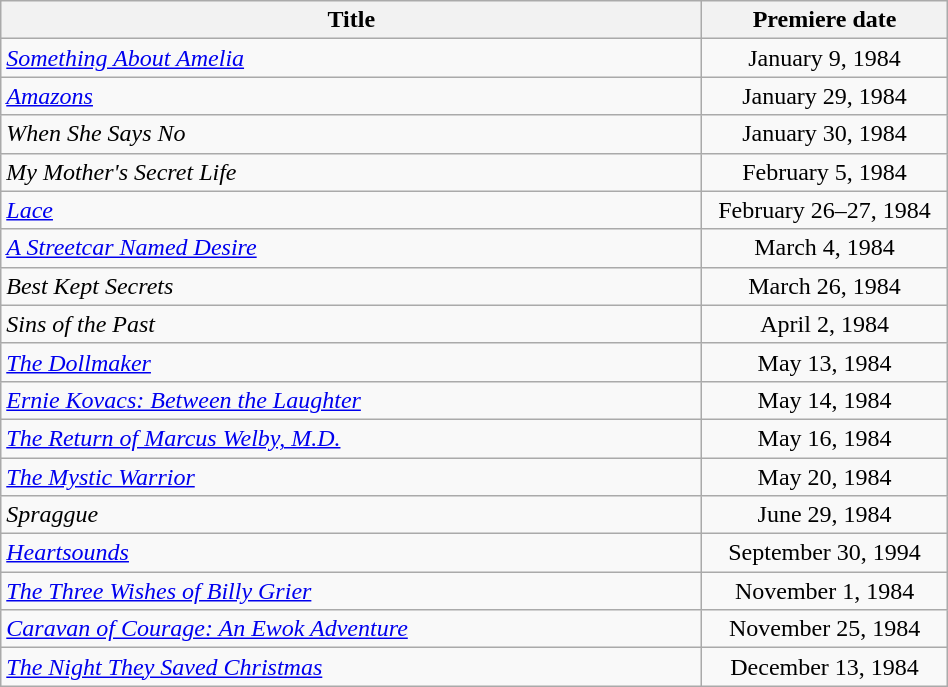<table class="wikitable plainrowheaders sortable" style="width:50%;text-align:center;">
<tr>
<th scope="col" style="width:40%;">Title</th>
<th scope="col" style="width:14%;">Premiere date</th>
</tr>
<tr>
<td scope="row" style="text-align:left;"><em><a href='#'>Something About Amelia</a></em></td>
<td>January 9, 1984</td>
</tr>
<tr>
<td scope="row" style="text-align:left;"><em><a href='#'>Amazons</a></em></td>
<td>January 29, 1984</td>
</tr>
<tr>
<td scope="row" style="text-align:left;"><em>When She Says No</em></td>
<td>January 30, 1984</td>
</tr>
<tr>
<td scope="row" style="text-align:left;"><em>My Mother's Secret Life</em></td>
<td>February 5, 1984</td>
</tr>
<tr>
<td scope="row" style="text-align:left;"><em><a href='#'>Lace</a></em></td>
<td>February 26–27, 1984</td>
</tr>
<tr>
<td scope="row" style="text-align:left;"><em><a href='#'>A Streetcar Named Desire</a></em></td>
<td>March 4, 1984</td>
</tr>
<tr>
<td scope="row" style="text-align:left;"><em>Best Kept Secrets</em></td>
<td>March 26, 1984</td>
</tr>
<tr>
<td scope="row" style="text-align:left;"><em>Sins of the Past</em></td>
<td>April 2, 1984</td>
</tr>
<tr>
<td scope="row" style="text-align:left;"><em><a href='#'>The Dollmaker</a></em></td>
<td>May 13, 1984</td>
</tr>
<tr>
<td scope="row" style="text-align:left;"><em><a href='#'>Ernie Kovacs: Between the Laughter</a></em></td>
<td>May 14, 1984</td>
</tr>
<tr>
<td scope="row" style="text-align:left;"><em><a href='#'>The Return of Marcus Welby, M.D.</a></em></td>
<td>May 16, 1984</td>
</tr>
<tr>
<td scope="row" style="text-align:left;"><em><a href='#'>The Mystic Warrior</a></em></td>
<td>May 20, 1984</td>
</tr>
<tr>
<td scope="row" style="text-align:left;"><em>Spraggue</em></td>
<td>June 29, 1984</td>
</tr>
<tr>
<td scope="row" style="text-align:left;"><em><a href='#'>Heartsounds</a></em></td>
<td>September 30, 1994</td>
</tr>
<tr>
<td scope="row" style="text-align:left;"><em><a href='#'>The Three Wishes of Billy Grier</a></em></td>
<td>November 1, 1984</td>
</tr>
<tr>
<td scope="row" style="text-align:left;"><em><a href='#'>Caravan of Courage: An Ewok Adventure</a></em></td>
<td>November 25, 1984</td>
</tr>
<tr>
<td scope="row" style="text-align:left;"><em><a href='#'>The Night They Saved Christmas</a></em></td>
<td>December 13, 1984</td>
</tr>
</table>
